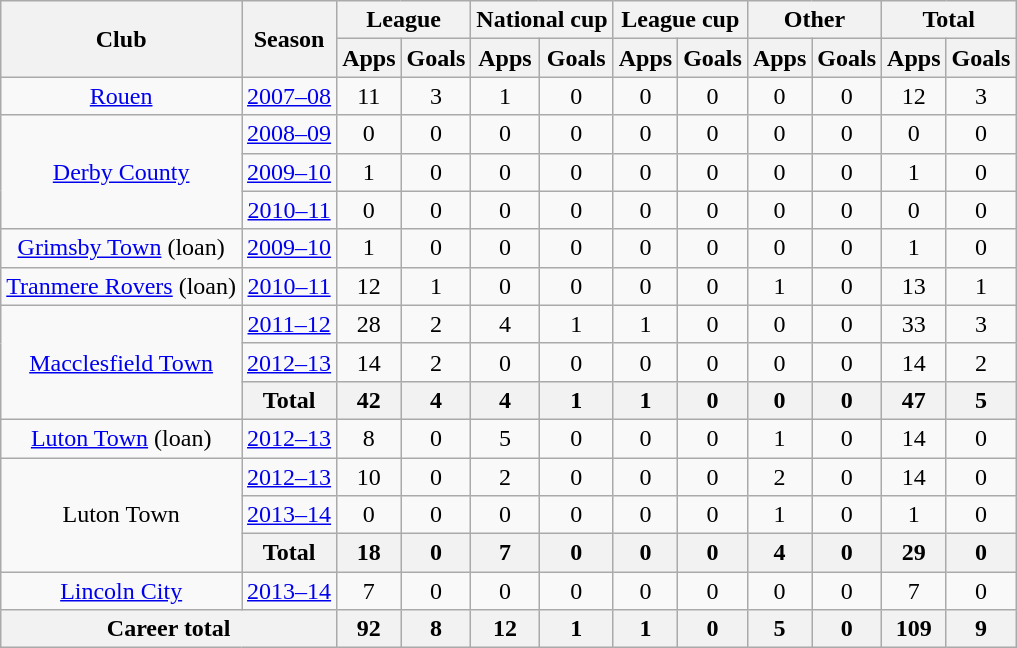<table class="wikitable" style="text-align:center">
<tr>
<th rowspan="2">Club</th>
<th rowspan="2">Season</th>
<th colspan="2">League</th>
<th colspan="2">National cup</th>
<th colspan="2">League cup</th>
<th colspan="2">Other</th>
<th colspan="2">Total</th>
</tr>
<tr>
<th>Apps</th>
<th>Goals</th>
<th>Apps</th>
<th>Goals</th>
<th>Apps</th>
<th>Goals</th>
<th>Apps</th>
<th>Goals</th>
<th>Apps</th>
<th>Goals</th>
</tr>
<tr>
<td><a href='#'>Rouen</a></td>
<td><a href='#'>2007–08</a></td>
<td>11</td>
<td>3</td>
<td>1</td>
<td>0</td>
<td>0</td>
<td>0</td>
<td>0</td>
<td>0</td>
<td>12</td>
<td>3</td>
</tr>
<tr>
<td rowspan="3"><a href='#'>Derby County</a></td>
<td><a href='#'>2008–09</a></td>
<td>0</td>
<td>0</td>
<td>0</td>
<td>0</td>
<td>0</td>
<td>0</td>
<td>0</td>
<td>0</td>
<td>0</td>
<td>0</td>
</tr>
<tr>
<td><a href='#'>2009–10</a></td>
<td>1</td>
<td>0</td>
<td>0</td>
<td>0</td>
<td>0</td>
<td>0</td>
<td>0</td>
<td>0</td>
<td>1</td>
<td>0</td>
</tr>
<tr>
<td><a href='#'>2010–11</a></td>
<td>0</td>
<td>0</td>
<td>0</td>
<td>0</td>
<td>0</td>
<td>0</td>
<td>0</td>
<td>0</td>
<td>0</td>
<td>0</td>
</tr>
<tr>
<td><a href='#'>Grimsby Town</a> (loan)</td>
<td><a href='#'>2009–10</a></td>
<td>1</td>
<td>0</td>
<td>0</td>
<td>0</td>
<td>0</td>
<td>0</td>
<td>0</td>
<td>0</td>
<td>1</td>
<td>0</td>
</tr>
<tr>
<td><a href='#'>Tranmere Rovers</a> (loan)</td>
<td><a href='#'>2010–11</a></td>
<td>12</td>
<td>1</td>
<td>0</td>
<td>0</td>
<td>0</td>
<td>0</td>
<td>1</td>
<td>0</td>
<td>13</td>
<td>1</td>
</tr>
<tr>
<td rowspan="3"><a href='#'>Macclesfield Town</a></td>
<td><a href='#'>2011–12</a></td>
<td>28</td>
<td>2</td>
<td>4</td>
<td>1</td>
<td>1</td>
<td>0</td>
<td>0</td>
<td>0</td>
<td>33</td>
<td>3</td>
</tr>
<tr>
<td><a href='#'>2012–13</a></td>
<td>14</td>
<td>2</td>
<td>0</td>
<td>0</td>
<td>0</td>
<td>0</td>
<td>0</td>
<td>0</td>
<td>14</td>
<td>2</td>
</tr>
<tr>
<th colspan="1">Total</th>
<th>42</th>
<th>4</th>
<th>4</th>
<th>1</th>
<th>1</th>
<th>0</th>
<th>0</th>
<th>0</th>
<th>47</th>
<th>5</th>
</tr>
<tr>
<td><a href='#'>Luton Town</a> (loan)</td>
<td><a href='#'>2012–13</a></td>
<td>8</td>
<td>0</td>
<td>5</td>
<td>0</td>
<td>0</td>
<td>0</td>
<td>1</td>
<td>0</td>
<td>14</td>
<td>0</td>
</tr>
<tr>
<td rowspan="3">Luton Town</td>
<td><a href='#'>2012–13</a></td>
<td>10</td>
<td>0</td>
<td>2</td>
<td>0</td>
<td>0</td>
<td>0</td>
<td>2</td>
<td>0</td>
<td>14</td>
<td>0</td>
</tr>
<tr>
<td><a href='#'>2013–14</a></td>
<td>0</td>
<td>0</td>
<td>0</td>
<td>0</td>
<td>0</td>
<td>0</td>
<td>1</td>
<td>0</td>
<td>1</td>
<td>0</td>
</tr>
<tr>
<th colspan="1">Total</th>
<th>18</th>
<th>0</th>
<th>7</th>
<th>0</th>
<th>0</th>
<th>0</th>
<th>4</th>
<th>0</th>
<th>29</th>
<th>0</th>
</tr>
<tr>
<td><a href='#'>Lincoln City</a></td>
<td><a href='#'>2013–14</a></td>
<td>7</td>
<td>0</td>
<td>0</td>
<td>0</td>
<td>0</td>
<td>0</td>
<td>0</td>
<td>0</td>
<td>7</td>
<td>0</td>
</tr>
<tr>
<th colspan="2">Career total</th>
<th>92</th>
<th>8</th>
<th>12</th>
<th>1</th>
<th>1</th>
<th>0</th>
<th>5</th>
<th>0</th>
<th>109</th>
<th>9</th>
</tr>
</table>
